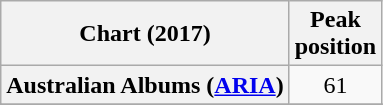<table class="wikitable sortable plainrowheaders" style="text-align:center">
<tr>
<th scope="col">Chart (2017)</th>
<th scope="col">Peak<br> position</th>
</tr>
<tr>
<th scope="row">Australian Albums (<a href='#'>ARIA</a>)</th>
<td>61</td>
</tr>
<tr>
</tr>
<tr>
</tr>
<tr>
</tr>
<tr>
</tr>
<tr>
</tr>
<tr>
</tr>
<tr>
</tr>
<tr>
</tr>
<tr>
</tr>
<tr>
</tr>
<tr>
</tr>
<tr>
</tr>
<tr>
</tr>
<tr>
</tr>
<tr>
</tr>
<tr>
</tr>
</table>
